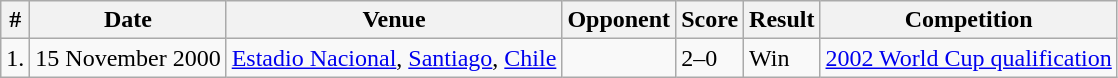<table class="wikitable sortable">
<tr>
<th>#</th>
<th>Date</th>
<th>Venue</th>
<th>Opponent</th>
<th>Score</th>
<th>Result</th>
<th>Competition</th>
</tr>
<tr>
<td>1.</td>
<td>15 November 2000</td>
<td><a href='#'>Estadio Nacional</a>, <a href='#'>Santiago</a>, <a href='#'>Chile</a></td>
<td></td>
<td>2–0</td>
<td>Win</td>
<td><a href='#'>2002 World Cup qualification</a></td>
</tr>
</table>
